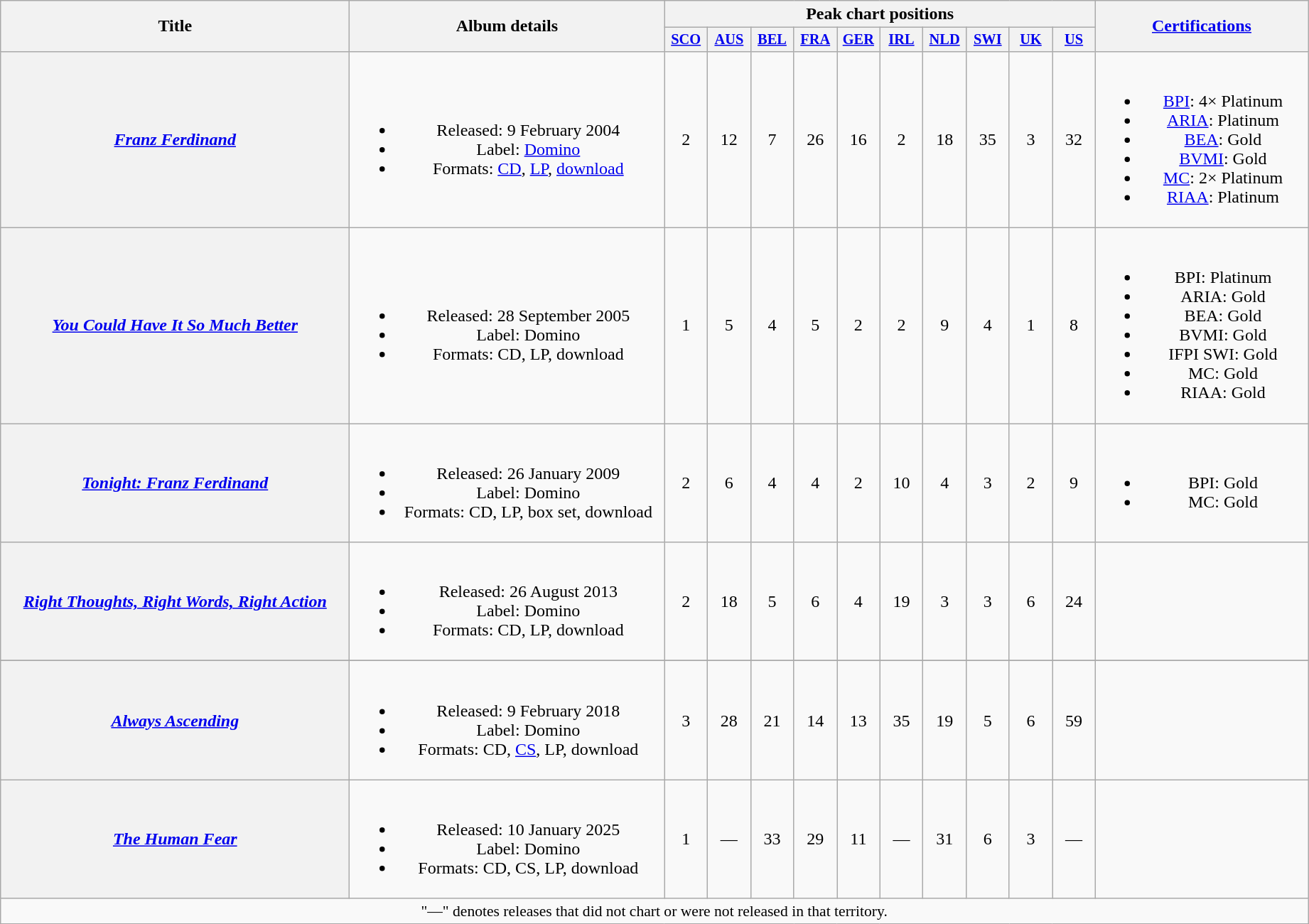<table class="wikitable plainrowheaders" style="text-align:center;">
<tr>
<th scope="col" rowspan="2" style="width:20em;">Title</th>
<th scope="col" rowspan="2" style="width:18em;">Album details</th>
<th scope="col" colspan="10">Peak chart positions</th>
<th scope="col" rowspan="2" style="width:12em;"><a href='#'>Certifications</a></th>
</tr>
<tr>
<th scope="col" style="width:2.5em;font-size:85%;"><a href='#'>SCO</a><br></th>
<th scope="col" style="width:2.5em;font-size:85%;"><a href='#'>AUS</a><br></th>
<th scope="col" style="width:2.5em;font-size:85%;"><a href='#'>BEL</a><br></th>
<th scope="col" style="width:2.5em;font-size:85%;"><a href='#'>FRA</a><br></th>
<th scope="col" style="width:2.5em;font-size:85%;"><a href='#'>GER</a><br></th>
<th scope="col" style="width:2.5em;font-size:85%;"><a href='#'>IRL</a><br></th>
<th scope="col" style="width:2.5em;font-size:85%;"><a href='#'>NLD</a><br></th>
<th scope="col" style="width:2.5em;font-size:85%;"><a href='#'>SWI</a><br></th>
<th scope="col" style="width:2.5em;font-size:85%;"><a href='#'>UK</a><br></th>
<th scope="col" style="width:2.5em;font-size:85%;"><a href='#'>US</a><br></th>
</tr>
<tr>
<th scope="row"><em><a href='#'>Franz Ferdinand</a></em></th>
<td><br><ul><li>Released: 9 February 2004</li><li>Label: <a href='#'>Domino</a></li><li>Formats: <a href='#'>CD</a>, <a href='#'>LP</a>, <a href='#'>download</a></li></ul></td>
<td>2</td>
<td>12</td>
<td>7</td>
<td>26</td>
<td>16</td>
<td>2</td>
<td>18</td>
<td>35</td>
<td>3</td>
<td>32</td>
<td><br><ul><li><a href='#'>BPI</a>: 4× Platinum</li><li><a href='#'>ARIA</a>: Platinum</li><li><a href='#'>BEA</a>: Gold</li><li><a href='#'>BVMI</a>: Gold</li><li><a href='#'>MC</a>: 2× Platinum</li><li><a href='#'>RIAA</a>: Platinum</li></ul></td>
</tr>
<tr>
<th scope="row"><em><a href='#'>You Could Have It So Much Better</a></em></th>
<td><br><ul><li>Released: 28 September 2005</li><li>Label: Domino</li><li>Formats: CD, LP, download</li></ul></td>
<td>1</td>
<td>5</td>
<td>4</td>
<td>5</td>
<td>2</td>
<td>2</td>
<td>9</td>
<td>4</td>
<td>1</td>
<td>8</td>
<td><br><ul><li>BPI: Platinum</li><li>ARIA: Gold</li><li>BEA: Gold</li><li>BVMI: Gold</li><li>IFPI SWI: Gold</li><li>MC: Gold</li><li>RIAA: Gold</li></ul></td>
</tr>
<tr>
<th scope="row"><em><a href='#'>Tonight: Franz Ferdinand</a></em></th>
<td><br><ul><li>Released: 26 January 2009</li><li>Label: Domino</li><li>Formats: CD, LP, box set, download</li></ul></td>
<td>2</td>
<td>6</td>
<td>4</td>
<td>4</td>
<td>2</td>
<td>10</td>
<td>4</td>
<td>3</td>
<td>2</td>
<td>9</td>
<td><br><ul><li>BPI: Gold</li><li>MC: Gold</li></ul></td>
</tr>
<tr>
<th scope="row"><em><a href='#'>Right Thoughts, Right Words, Right Action</a></em></th>
<td><br><ul><li>Released: 26 August 2013</li><li>Label: Domino</li><li>Formats: CD, LP, download</li></ul></td>
<td>2</td>
<td>18</td>
<td>5</td>
<td>6</td>
<td>4</td>
<td>19</td>
<td>3</td>
<td>3</td>
<td>6</td>
<td>24</td>
<td></td>
</tr>
<tr>
</tr>
<tr>
<th scope="row"><em><a href='#'>Always Ascending</a></em></th>
<td><br><ul><li>Released: 9 February 2018</li><li>Label: Domino</li><li>Formats: CD, <a href='#'>CS</a>, LP, download</li></ul></td>
<td>3</td>
<td>28</td>
<td>21</td>
<td>14</td>
<td>13</td>
<td>35</td>
<td>19</td>
<td>5</td>
<td>6</td>
<td>59</td>
<td></td>
</tr>
<tr>
<th scope="row"><em><a href='#'>The Human Fear</a></em></th>
<td><br><ul><li>Released: 10 January 2025</li><li>Label: Domino</li><li>Formats: CD, CS, LP, download</li></ul></td>
<td>1</td>
<td>—</td>
<td>33</td>
<td>29</td>
<td>11</td>
<td>—</td>
<td>31</td>
<td>6</td>
<td>3</td>
<td>—</td>
<td></td>
</tr>
<tr>
<td colspan="14" style="font-size:90%">"—" denotes releases that did not chart or were not released in that territory.</td>
</tr>
</table>
